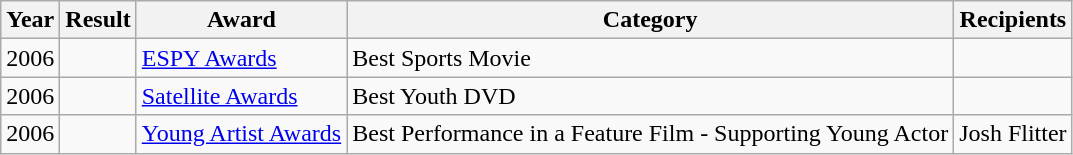<table class="wikitable sortable">
<tr>
<th>Year</th>
<th>Result</th>
<th>Award</th>
<th>Category</th>
<th>Recipients</th>
</tr>
<tr>
<td>2006</td>
<td></td>
<td><a href='#'>ESPY Awards</a></td>
<td>Best Sports Movie</td>
<td></td>
</tr>
<tr>
<td>2006</td>
<td></td>
<td><a href='#'>Satellite Awards</a></td>
<td>Best Youth DVD</td>
<td></td>
</tr>
<tr>
<td>2006</td>
<td></td>
<td><a href='#'>Young Artist Awards</a></td>
<td>Best Performance in a Feature Film - Supporting Young Actor</td>
<td>Josh Flitter</td>
</tr>
</table>
